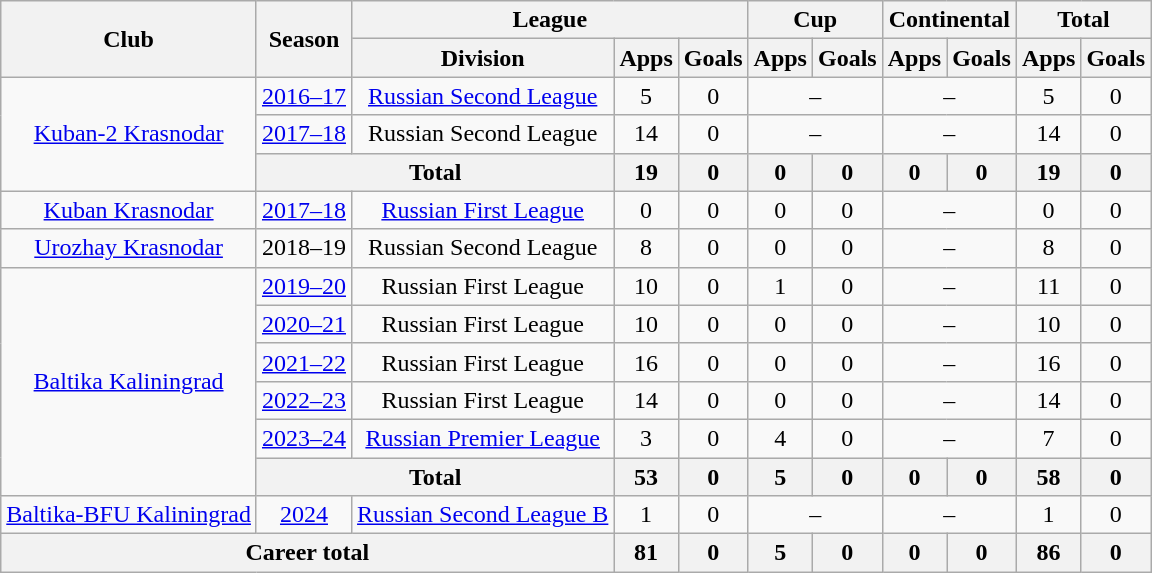<table class="wikitable" style="text-align: center;">
<tr>
<th rowspan=2>Club</th>
<th rowspan=2>Season</th>
<th colspan=3>League</th>
<th colspan=2>Cup</th>
<th colspan=2>Continental</th>
<th colspan=2>Total</th>
</tr>
<tr>
<th>Division</th>
<th>Apps</th>
<th>Goals</th>
<th>Apps</th>
<th>Goals</th>
<th>Apps</th>
<th>Goals</th>
<th>Apps</th>
<th>Goals</th>
</tr>
<tr>
<td rowspan="3"><a href='#'>Kuban-2 Krasnodar</a></td>
<td><a href='#'>2016–17</a></td>
<td><a href='#'>Russian Second League</a></td>
<td>5</td>
<td>0</td>
<td colspan=2>–</td>
<td colspan=2>–</td>
<td>5</td>
<td>0</td>
</tr>
<tr>
<td><a href='#'>2017–18</a></td>
<td>Russian Second League</td>
<td>14</td>
<td>0</td>
<td colspan=2>–</td>
<td colspan=2>–</td>
<td>14</td>
<td>0</td>
</tr>
<tr>
<th colspan=2>Total</th>
<th>19</th>
<th>0</th>
<th>0</th>
<th>0</th>
<th>0</th>
<th>0</th>
<th>19</th>
<th>0</th>
</tr>
<tr>
<td><a href='#'>Kuban Krasnodar</a></td>
<td><a href='#'>2017–18</a></td>
<td><a href='#'>Russian First League</a></td>
<td>0</td>
<td>0</td>
<td>0</td>
<td>0</td>
<td colspan=2>–</td>
<td>0</td>
<td>0</td>
</tr>
<tr>
<td><a href='#'>Urozhay Krasnodar</a></td>
<td>2018–19</td>
<td>Russian Second League</td>
<td>8</td>
<td>0</td>
<td>0</td>
<td>0</td>
<td colspan=2>–</td>
<td>8</td>
<td>0</td>
</tr>
<tr>
<td rowspan="6"><a href='#'>Baltika Kaliningrad</a></td>
<td><a href='#'>2019–20</a></td>
<td>Russian First League</td>
<td>10</td>
<td>0</td>
<td>1</td>
<td>0</td>
<td colspan=2>–</td>
<td>11</td>
<td>0</td>
</tr>
<tr>
<td><a href='#'>2020–21</a></td>
<td>Russian First League</td>
<td>10</td>
<td>0</td>
<td>0</td>
<td>0</td>
<td colspan=2>–</td>
<td>10</td>
<td>0</td>
</tr>
<tr>
<td><a href='#'>2021–22</a></td>
<td>Russian First League</td>
<td>16</td>
<td>0</td>
<td>0</td>
<td>0</td>
<td colspan=2>–</td>
<td>16</td>
<td>0</td>
</tr>
<tr>
<td><a href='#'>2022–23</a></td>
<td>Russian First League</td>
<td>14</td>
<td>0</td>
<td>0</td>
<td>0</td>
<td colspan=2>–</td>
<td>14</td>
<td>0</td>
</tr>
<tr>
<td><a href='#'>2023–24</a></td>
<td><a href='#'>Russian Premier League</a></td>
<td>3</td>
<td>0</td>
<td>4</td>
<td>0</td>
<td colspan=2>–</td>
<td>7</td>
<td>0</td>
</tr>
<tr>
<th colspan=2>Total</th>
<th>53</th>
<th>0</th>
<th>5</th>
<th>0</th>
<th>0</th>
<th>0</th>
<th>58</th>
<th>0</th>
</tr>
<tr>
<td><a href='#'>Baltika-BFU Kaliningrad</a></td>
<td><a href='#'>2024</a></td>
<td><a href='#'>Russian Second League B</a></td>
<td>1</td>
<td>0</td>
<td colspan=2>–</td>
<td colspan=2>–</td>
<td>1</td>
<td>0</td>
</tr>
<tr>
<th colspan=3>Career total</th>
<th>81</th>
<th>0</th>
<th>5</th>
<th>0</th>
<th>0</th>
<th>0</th>
<th>86</th>
<th>0</th>
</tr>
</table>
